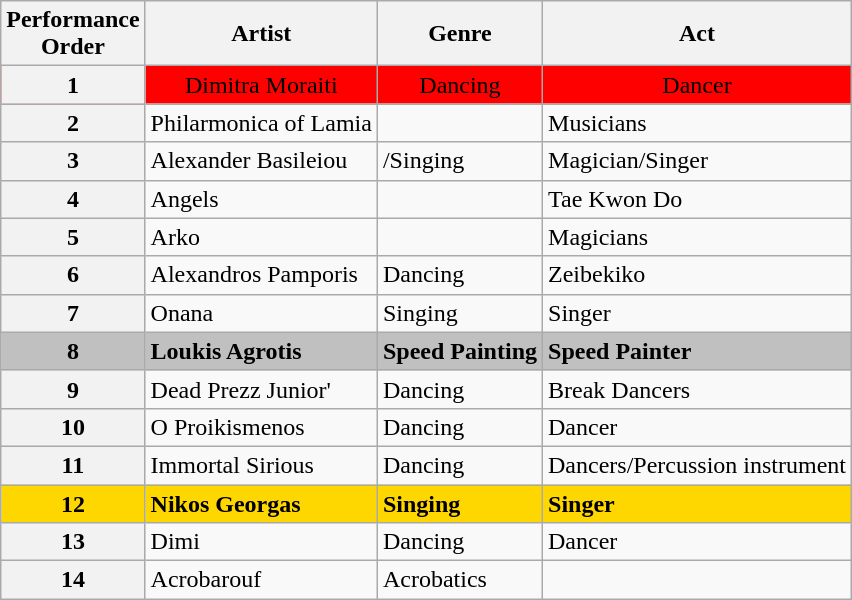<table class="wikitable sortable">
<tr>
<th>Performance<br>Order</th>
<th>Artist</th>
<th>Genre</th>
<th>Act</th>
</tr>
<tr style="background:red; text-align:center;"|>
<th>1</th>
<td>Dimitra Moraiti</td>
<td>Dancing</td>
<td>Dancer</td>
</tr>
<tr>
<th>2</th>
<td>Philarmonica of Lamia</td>
<td></td>
<td>Musicians</td>
</tr>
<tr>
<th>3</th>
<td>Alexander Basileiou</td>
<td>/Singing</td>
<td>Magician/Singer</td>
</tr>
<tr>
<th>4</th>
<td>Angels</td>
<td></td>
<td>Tae Kwon Do</td>
</tr>
<tr>
<th>5</th>
<td>Arko</td>
<td></td>
<td>Magicians</td>
</tr>
<tr>
<th>6</th>
<td>Alexandros Pamporis</td>
<td>Dancing</td>
<td>Zeibekiko</td>
</tr>
<tr>
<th>7</th>
<td>Onana</td>
<td>Singing</td>
<td>Singer</td>
</tr>
<tr>
<th style="background:silver;text-align:center;">8</th>
<td style="background:silver;"><strong>Loukis Agrotis</strong></td>
<td style="background:silver;"><strong>Speed Painting</strong></td>
<td style="background:silver;"><strong>Speed Painter</strong></td>
</tr>
<tr>
<th>9</th>
<td>Dead Prezz Junior'</td>
<td>Dancing</td>
<td>Break Dancers</td>
</tr>
<tr>
<th>10</th>
<td>O Proikismenos</td>
<td>Dancing</td>
<td>Dancer</td>
</tr>
<tr>
<th>11</th>
<td>Immortal Sirious</td>
<td>Dancing</td>
<td>Dancers/Percussion instrument</td>
</tr>
<tr>
<th style="background:gold;text-align:center;">12</th>
<td style="background:gold;"><strong>Nikos Georgas</strong></td>
<td style="background:gold;"><strong>Singing</strong></td>
<td style="background:gold;"><strong>Singer</strong></td>
</tr>
<tr>
<th>13</th>
<td>Dimi</td>
<td>Dancing</td>
<td>Dancer</td>
</tr>
<tr>
<th>14</th>
<td>Acrobarouf</td>
<td>Acrobatics</td>
<td></td>
</tr>
</table>
